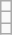<table class="wikitable">
<tr>
<td></td>
</tr>
<tr>
<td></td>
</tr>
<tr>
<td></td>
</tr>
</table>
